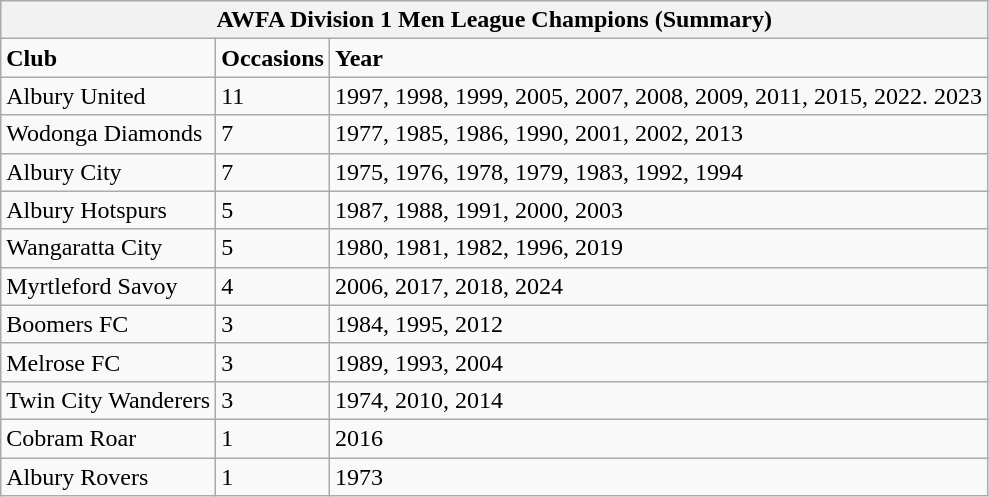<table class="wikitable mw-collapsible mw-collapsed">
<tr>
<th colspan="3">AWFA Division 1 Men League Champions (Summary)</th>
</tr>
<tr>
<td><strong>Club</strong></td>
<td><strong>Occasions</strong></td>
<td><strong>Year</strong></td>
</tr>
<tr>
<td>Albury United</td>
<td>11</td>
<td>1997, 1998, 1999, 2005, 2007, 2008, 2009, 2011, 2015, 2022. 2023</td>
</tr>
<tr>
<td>Wodonga Diamonds</td>
<td>7</td>
<td>1977, 1985, 1986, 1990, 2001, 2002, 2013</td>
</tr>
<tr>
<td>Albury City</td>
<td>7</td>
<td>1975, 1976, 1978, 1979, 1983, 1992, 1994</td>
</tr>
<tr>
<td>Albury Hotspurs</td>
<td>5</td>
<td>1987, 1988, 1991, 2000, 2003</td>
</tr>
<tr>
<td>Wangaratta City</td>
<td>5</td>
<td>1980, 1981, 1982, 1996, 2019</td>
</tr>
<tr>
<td>Myrtleford Savoy</td>
<td>4</td>
<td>2006, 2017, 2018, 2024</td>
</tr>
<tr>
<td>Boomers FC</td>
<td>3</td>
<td>1984, 1995, 2012</td>
</tr>
<tr>
<td>Melrose FC</td>
<td>3</td>
<td>1989, 1993, 2004</td>
</tr>
<tr>
<td>Twin City Wanderers</td>
<td>3</td>
<td>1974, 2010, 2014</td>
</tr>
<tr>
<td>Cobram Roar</td>
<td>1</td>
<td>2016</td>
</tr>
<tr>
<td>Albury Rovers</td>
<td>1</td>
<td>1973</td>
</tr>
</table>
